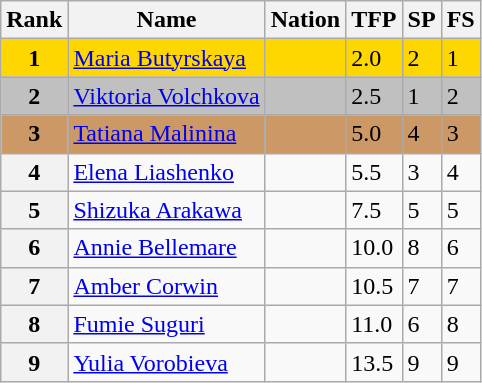<table class="wikitable">
<tr>
<th>Rank</th>
<th>Name</th>
<th>Nation</th>
<th>TFP</th>
<th>SP</th>
<th>FS</th>
</tr>
<tr bgcolor="gold">
<td align="center"><strong>1</strong></td>
<td><a href='#'>Maria Butyrskaya</a></td>
<td></td>
<td>2.0</td>
<td>2</td>
<td>1</td>
</tr>
<tr bgcolor="silver">
<td align="center"><strong>2</strong></td>
<td><a href='#'>Viktoria Volchkova</a></td>
<td></td>
<td>2.5</td>
<td>1</td>
<td>2</td>
</tr>
<tr bgcolor="cc9966">
<td align="center"><strong>3</strong></td>
<td><a href='#'>Tatiana Malinina</a></td>
<td></td>
<td>5.0</td>
<td>4</td>
<td>3</td>
</tr>
<tr>
<th>4</th>
<td><a href='#'>Elena Liashenko</a></td>
<td></td>
<td>5.5</td>
<td>3</td>
<td>4</td>
</tr>
<tr>
<th>5</th>
<td><a href='#'>Shizuka Arakawa</a></td>
<td></td>
<td>7.5</td>
<td>5</td>
<td>5</td>
</tr>
<tr>
<th>6</th>
<td><a href='#'>Annie Bellemare</a></td>
<td></td>
<td>10.0</td>
<td>8</td>
<td>6</td>
</tr>
<tr>
<th>7</th>
<td><a href='#'>Amber Corwin</a></td>
<td></td>
<td>10.5</td>
<td>7</td>
<td>7</td>
</tr>
<tr>
<th>8</th>
<td><a href='#'>Fumie Suguri</a></td>
<td></td>
<td>11.0</td>
<td>6</td>
<td>8</td>
</tr>
<tr>
<th>9</th>
<td><a href='#'>Yulia Vorobieva</a></td>
<td></td>
<td>13.5</td>
<td>9</td>
<td>9</td>
</tr>
</table>
